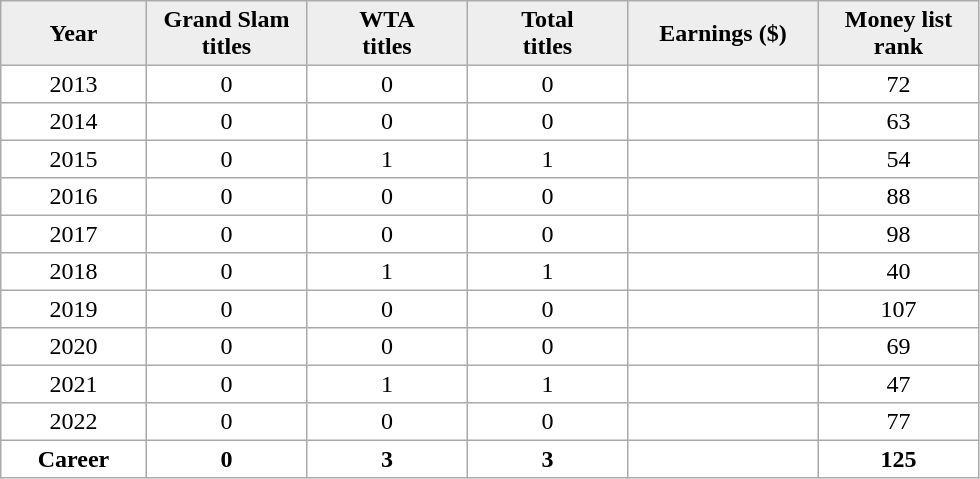<table cellpadding=3 cellspacing=0 border=1 style=border:#aaa;solid:1px;border-collapse:collapse;text-align:center;>
<tr style=background:#eee;font-weight:bold>
<td width="90">Year</td>
<td width="100">Grand Slam <br>titles</td>
<td width="100">WTA <br>titles</td>
<td width="100">Total <br>titles</td>
<td width="120">Earnings ($)</td>
<td width="100">Money list rank</td>
</tr>
<tr>
<td>2013</td>
<td>0</td>
<td>0</td>
<td>0</td>
<td align=right></td>
<td>72</td>
</tr>
<tr>
<td>2014</td>
<td>0</td>
<td>0</td>
<td>0</td>
<td align=right></td>
<td>63</td>
</tr>
<tr>
<td>2015</td>
<td>0</td>
<td>1</td>
<td>1</td>
<td align=right></td>
<td>54</td>
</tr>
<tr>
<td>2016</td>
<td>0</td>
<td>0</td>
<td>0</td>
<td align=right></td>
<td>88</td>
</tr>
<tr>
<td>2017</td>
<td>0</td>
<td>0</td>
<td>0</td>
<td align=right></td>
<td>98</td>
</tr>
<tr>
<td>2018</td>
<td>0</td>
<td>1</td>
<td>1</td>
<td align=right></td>
<td>40</td>
</tr>
<tr>
<td>2019</td>
<td>0</td>
<td>0</td>
<td>0</td>
<td align=right></td>
<td>107</td>
</tr>
<tr>
<td>2020</td>
<td>0</td>
<td>0</td>
<td>0</td>
<td align=right></td>
<td>69</td>
</tr>
<tr>
<td>2021</td>
<td>0</td>
<td>1</td>
<td>1</td>
<td align=right></td>
<td>47</td>
</tr>
<tr>
<td>2022</td>
<td>0</td>
<td>0</td>
<td>0</td>
<td align="right"></td>
<td>77</td>
</tr>
<tr style=font-weight:bold>
<td>Career</td>
<td>0</td>
<td>3</td>
<td>3</td>
<td align=right></td>
<td>125</td>
</tr>
</table>
